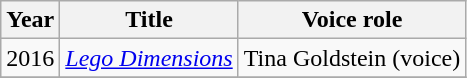<table class="wikitable">
<tr>
<th>Year</th>
<th>Title</th>
<th>Voice role</th>
</tr>
<tr>
<td>2016</td>
<td><em><a href='#'>Lego Dimensions</a></em></td>
<td>Tina Goldstein (voice)</td>
</tr>
<tr>
</tr>
</table>
